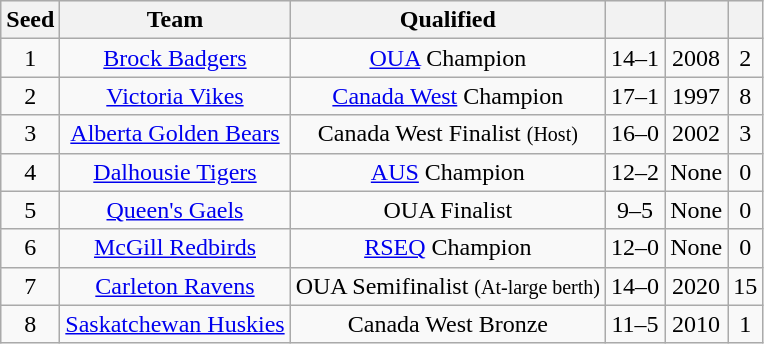<table class="wikitable sortable" style="text-align: center;">
<tr bgcolor="#efefef" align=center>
<th align=left>Seed</th>
<th align=left>Team</th>
<th align=left>Qualified</th>
<th align=left></th>
<th align=left></th>
<th align=left></th>
</tr>
<tr align=center>
<td>1</td>
<td><a href='#'>Brock Badgers</a></td>
<td><a href='#'>OUA</a> Champion</td>
<td>14–1</td>
<td>2008</td>
<td>2</td>
</tr>
<tr align=center>
<td>2</td>
<td><a href='#'>Victoria Vikes</a></td>
<td><a href='#'>Canada West</a> Champion</td>
<td>17–1</td>
<td>1997</td>
<td>8</td>
</tr>
<tr align=center>
<td>3</td>
<td><a href='#'>Alberta Golden Bears</a></td>
<td>Canada West Finalist <small>(Host)</small></td>
<td>16–0</td>
<td>2002</td>
<td>3</td>
</tr>
<tr align=center>
<td>4</td>
<td><a href='#'>Dalhousie Tigers</a></td>
<td><a href='#'>AUS</a> Champion</td>
<td>12–2</td>
<td>None</td>
<td>0</td>
</tr>
<tr align=center>
<td>5</td>
<td><a href='#'>Queen's Gaels</a></td>
<td>OUA Finalist</td>
<td>9–5</td>
<td>None</td>
<td>0</td>
</tr>
<tr align=center>
<td>6</td>
<td><a href='#'>McGill Redbirds</a></td>
<td><a href='#'>RSEQ</a> Champion</td>
<td>12–0</td>
<td>None</td>
<td>0</td>
</tr>
<tr align=center>
<td>7</td>
<td><a href='#'>Carleton Ravens</a></td>
<td>OUA Semifinalist <small>(At-large berth)</small></td>
<td>14–0</td>
<td>2020</td>
<td>15</td>
</tr>
<tr align=center>
<td>8</td>
<td><a href='#'>Saskatchewan Huskies</a></td>
<td>Canada West Bronze</td>
<td>11–5</td>
<td>2010</td>
<td>1</td>
</tr>
</table>
